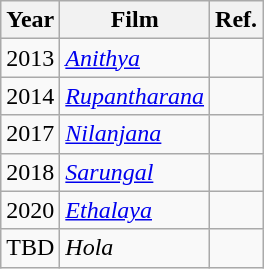<table class="wikitable">
<tr>
<th>Year</th>
<th>Film</th>
<th>Ref.</th>
</tr>
<tr>
<td>2013</td>
<td><em><a href='#'>Anithya</a></em></td>
<td></td>
</tr>
<tr>
<td>2014</td>
<td><em><a href='#'>Rupantharana</a></em></td>
<td></td>
</tr>
<tr>
<td>2017</td>
<td><em><a href='#'>Nilanjana</a></em></td>
<td></td>
</tr>
<tr>
<td>2018</td>
<td><em><a href='#'>Sarungal</a></em></td>
<td></td>
</tr>
<tr>
<td>2020</td>
<td><em><a href='#'>Ethalaya</a></em></td>
<td></td>
</tr>
<tr>
<td>TBD</td>
<td><em>Hola</em></td>
<td></td>
</tr>
</table>
